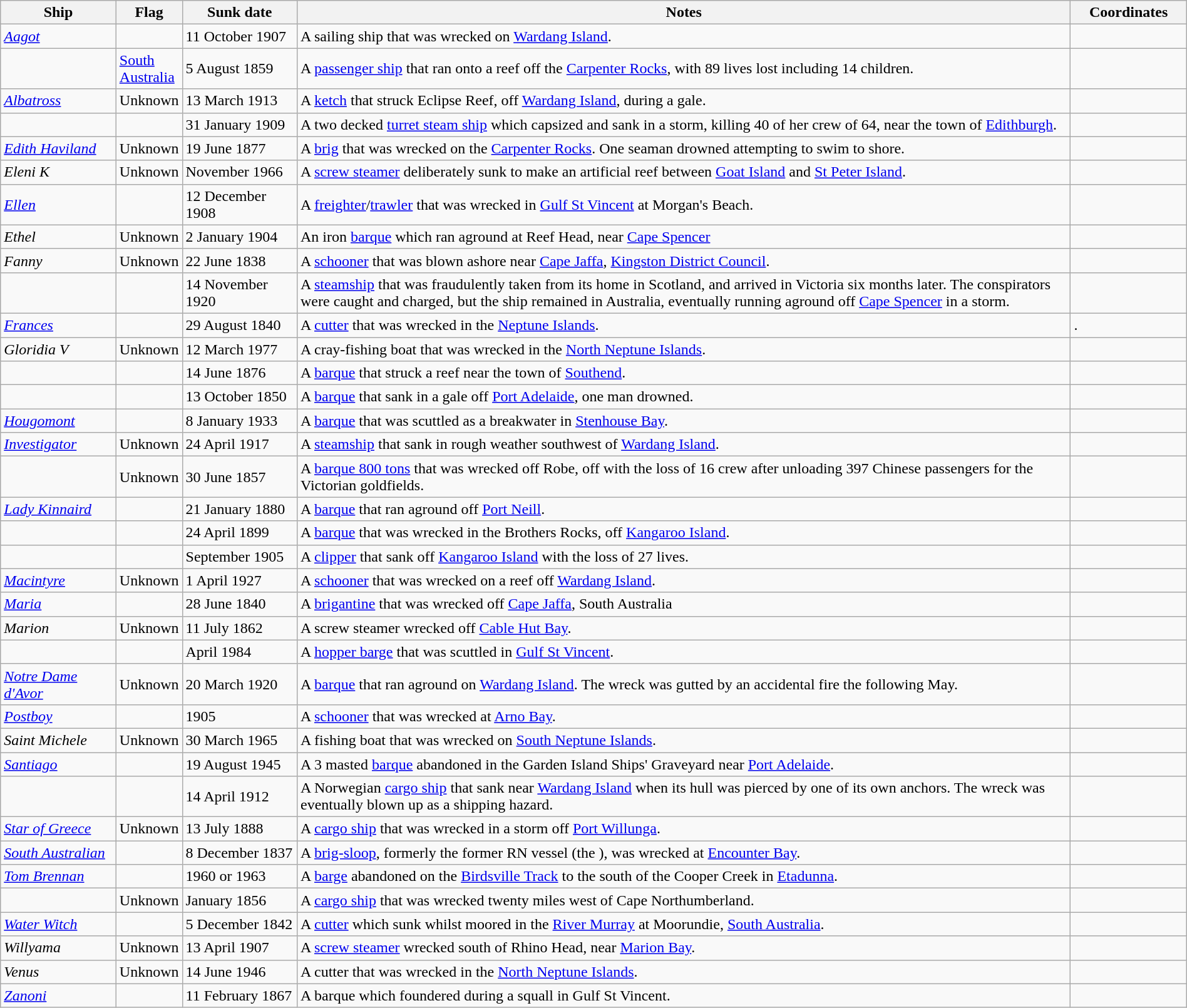<table class="wikitable sortable" | style = "width:100%">
<tr>
<th style="width:10%">Ship</th>
<th>Flag</th>
<th style="width:10%">Sunk date</th>
<th style="width:70%">Notes</th>
<th style="width:10%">Coordinates</th>
</tr>
<tr>
<td><a href='#'><em>Aagot</em></a></td>
<td></td>
<td>11 October 1907</td>
<td>A sailing ship that was wrecked on <a href='#'>Wardang Island</a>.</td>
<td></td>
</tr>
<tr>
<td></td>
<td> <a href='#'>South Australia</a></td>
<td>5 August 1859</td>
<td>A <a href='#'>passenger ship</a> that ran onto a reef off the <a href='#'>Carpenter Rocks</a>, with 89 lives lost including 14 children.</td>
<td></td>
</tr>
<tr>
<td><a href='#'><em>Albatross</em></a></td>
<td>Unknown</td>
<td>13 March 1913</td>
<td>A <a href='#'>ketch</a> that struck Eclipse Reef, off <a href='#'>Wardang Island</a>, during a gale.</td>
<td></td>
</tr>
<tr>
<td></td>
<td></td>
<td>31 January 1909</td>
<td>A two decked <a href='#'>turret steam ship</a> which capsized and sank in a storm, killing 40 of her crew of 64, near the town of <a href='#'>Edithburgh</a>.</td>
<td></td>
</tr>
<tr>
<td><em><a href='#'>Edith Haviland</a></em></td>
<td>Unknown</td>
<td>19 June 1877</td>
<td>A <a href='#'>brig</a> that was wrecked on the <a href='#'>Carpenter Rocks</a>. One seaman drowned attempting to swim to shore.</td>
<td></td>
</tr>
<tr>
<td><em>Eleni K</em></td>
<td>Unknown</td>
<td>November 1966</td>
<td>A <a href='#'>screw steamer</a> deliberately sunk to make an artificial reef between <a href='#'>Goat Island</a> and <a href='#'>St Peter Island</a>.</td>
<td></td>
</tr>
<tr>
<td><em><a href='#'>Ellen</a></em></td>
<td></td>
<td>12 December 1908</td>
<td>A <a href='#'>freighter</a>/<a href='#'>trawler</a> that was wrecked in <a href='#'>Gulf St Vincent</a> at Morgan's Beach.</td>
<td></td>
</tr>
<tr>
<td><em>Ethel</em></td>
<td>Unknown</td>
<td>2 January 1904</td>
<td>An iron <a href='#'>barque</a> which ran aground at Reef Head, near <a href='#'>Cape Spencer</a></td>
<td></td>
</tr>
<tr>
<td><em>Fanny</em></td>
<td>Unknown</td>
<td>22 June 1838</td>
<td>A <a href='#'>schooner</a> that was blown ashore near <a href='#'>Cape Jaffa</a>, <a href='#'>Kingston District Council</a>.</td>
<td></td>
</tr>
<tr>
<td></td>
<td></td>
<td>14 November 1920</td>
<td>A <a href='#'>steamship</a> that was fraudulently taken from its home in Scotland, and arrived in Victoria six months later. The conspirators were caught and charged, but the ship remained in Australia, eventually running aground off <a href='#'>Cape Spencer</a> in a storm.</td>
<td></td>
</tr>
<tr>
<td><a href='#'><em>Frances</em></a></td>
<td></td>
<td>29 August 1840</td>
<td>A <a href='#'>cutter</a> that was wrecked in the <a href='#'>Neptune Islands</a>.</td>
<td>.</td>
</tr>
<tr>
<td><em>Gloridia V</em></td>
<td>Unknown</td>
<td>12 March 1977</td>
<td>A cray-fishing boat that was wrecked in the <a href='#'>North Neptune Islands</a>.</td>
<td></td>
</tr>
<tr>
<td></td>
<td></td>
<td>14 June 1876</td>
<td>A <a href='#'>barque</a> that struck a reef near the town of <a href='#'>Southend</a>.</td>
<td></td>
</tr>
<tr>
<td></td>
<td></td>
<td>13 October 1850</td>
<td>A <a href='#'>barque</a> that sank in a gale off <a href='#'>Port Adelaide</a>, one man drowned.</td>
<td></td>
</tr>
<tr>
<td><a href='#'><em>Hougomont</em></a></td>
<td></td>
<td>8 January 1933</td>
<td>A <a href='#'>barque</a> that was scuttled as a breakwater in <a href='#'>Stenhouse Bay</a>.</td>
<td></td>
</tr>
<tr>
<td><a href='#'><em>Investigator</em></a></td>
<td>Unknown</td>
<td>24 April 1917</td>
<td>A <a href='#'>steamship</a> that sank in rough weather southwest of <a href='#'>Wardang Island</a>.</td>
<td></td>
</tr>
<tr>
<td></td>
<td>Unknown</td>
<td>30 June 1857</td>
<td>A <a href='#'>barque 800 tons</a> that was wrecked off Robe, off with the loss of 16 crew after unloading 397 Chinese passengers for the Victorian goldfields.</td>
<td></td>
</tr>
<tr>
<td><a href='#'><em>Lady Kinnaird</em></a></td>
<td></td>
<td>21 January 1880</td>
<td>A <a href='#'>barque</a> that ran aground off <a href='#'>Port Neill</a>.</td>
<td></td>
</tr>
<tr>
<td></td>
<td></td>
<td>24 April 1899</td>
<td>A <a href='#'>barque</a> that was wrecked in the Brothers Rocks, off <a href='#'>Kangaroo Island</a>.</td>
<td></td>
</tr>
<tr>
<td></td>
<td></td>
<td>September 1905</td>
<td>A <a href='#'>clipper</a> that sank off <a href='#'>Kangaroo Island</a> with the loss of 27 lives.</td>
<td></td>
</tr>
<tr>
<td><a href='#'><em>Macintyre</em></a></td>
<td>Unknown</td>
<td>1 April 1927</td>
<td>A <a href='#'>schooner</a> that was wrecked on a reef off <a href='#'>Wardang Island</a>.</td>
<td></td>
</tr>
<tr>
<td><em><a href='#'>Maria</a></em></td>
<td></td>
<td>28 June 1840</td>
<td>A <a href='#'>brigantine</a> that was wrecked off <a href='#'>Cape Jaffa</a>, South Australia</td>
<td></td>
</tr>
<tr>
<td><em>Marion</em></td>
<td>Unknown</td>
<td>11 July 1862</td>
<td>A screw steamer wrecked off <a href='#'>Cable Hut Bay</a>.</td>
<td></td>
</tr>
<tr>
<td></td>
<td></td>
<td>April 1984</td>
<td>A <a href='#'>hopper barge</a> that was scuttled in <a href='#'>Gulf St Vincent</a>.</td>
<td></td>
</tr>
<tr>
<td><em><a href='#'>Notre Dame d'Avor</a></em></td>
<td>Unknown</td>
<td>20 March 1920</td>
<td>A <a href='#'>barque</a> that ran aground on <a href='#'>Wardang Island</a>. The wreck was gutted by an accidental fire the following May.</td>
<td></td>
</tr>
<tr>
<td><em><a href='#'>Postboy</a></em></td>
<td></td>
<td>1905</td>
<td>A <a href='#'>schooner</a> that was wrecked at <a href='#'>Arno Bay</a>.</td>
<td></td>
</tr>
<tr>
<td><em>Saint Michele</em></td>
<td>Unknown</td>
<td>30 March 1965</td>
<td>A fishing boat that was wrecked on <a href='#'>South Neptune Islands</a>.</td>
<td></td>
</tr>
<tr>
<td><em><a href='#'>Santiago</a></em></td>
<td></td>
<td>19 August 1945</td>
<td>A 3 masted <a href='#'>barque</a> abandoned in the Garden Island Ships' Graveyard near <a href='#'>Port Adelaide</a>.</td>
<td></td>
</tr>
<tr>
<td></td>
<td></td>
<td>14 April 1912</td>
<td>A Norwegian <a href='#'>cargo ship</a> that sank near <a href='#'>Wardang Island</a> when its hull was pierced by one of its own anchors. The wreck was eventually blown up as a shipping hazard.</td>
<td></td>
</tr>
<tr>
<td><em><a href='#'>Star of Greece</a></em></td>
<td>Unknown</td>
<td>13 July 1888</td>
<td>A <a href='#'>cargo ship</a> that was wrecked in a storm off <a href='#'>Port Willunga</a>.</td>
<td></td>
</tr>
<tr>
<td><em><a href='#'>South Australian</a></em></td>
<td></td>
<td>8 December 1837</td>
<td>A <a href='#'>brig-sloop</a>, formerly the former RN vessel (the ),  was wrecked at <a href='#'>Encounter Bay</a>.</td>
<td></td>
</tr>
<tr>
<td><a href='#'><em>Tom Brennan</em></a></td>
<td></td>
<td>1960 or 1963</td>
<td>A <a href='#'>barge</a> abandoned on the <a href='#'>Birdsville Track</a> to the south of the Cooper Creek in <a href='#'>Etadunna</a>.</td>
<td></td>
</tr>
<tr>
<td></td>
<td>Unknown</td>
<td>January 1856</td>
<td>A <a href='#'>cargo ship</a> that was wrecked twenty miles west of Cape Northumberland.</td>
<td></td>
</tr>
<tr>
<td><em><a href='#'>Water Witch</a></em></td>
<td></td>
<td>5 December 1842</td>
<td>A <a href='#'>cutter</a> which sunk whilst moored in the <a href='#'>River Murray</a> at Moorundie, <a href='#'>South Australia</a>.</td>
<td></td>
</tr>
<tr>
<td><em>Willyama</em></td>
<td>Unknown</td>
<td>13 April 1907</td>
<td>A <a href='#'>screw steamer</a> wrecked south of Rhino Head, near <a href='#'>Marion Bay</a>.</td>
<td></td>
</tr>
<tr>
<td><em>Venus</em></td>
<td>Unknown</td>
<td>14 June 1946</td>
<td>A cutter that was wrecked in the <a href='#'>North Neptune Islands</a>.</td>
<td></td>
</tr>
<tr>
<td><em><a href='#'>Zanoni</a></em></td>
<td></td>
<td>11 February 1867</td>
<td>A barque which foundered during a squall in Gulf St Vincent.</td>
<td></td>
</tr>
</table>
